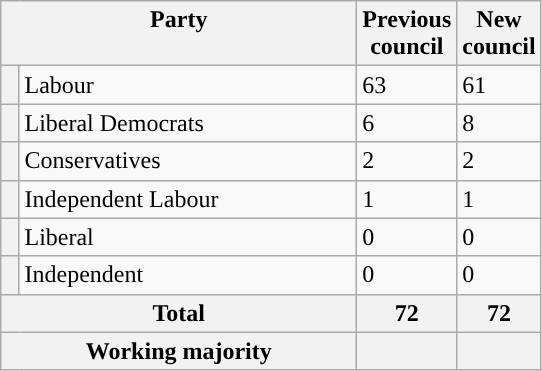<table class="wikitable">
<tr>
<th valign=top colspan="2" style="width: 230px">Party</th>
<th valign=top style="width: 30px">Previous council</th>
<th valign=top style="width: 30px">New council</th>
</tr>
<tr>
<th style="background-color: "></th>
<td>Labour</td>
<td>63</td>
<td>61</td>
</tr>
<tr>
<th style="background-color: "></th>
<td>Liberal Democrats</td>
<td>6</td>
<td>8</td>
</tr>
<tr>
<th style="background-color: "></th>
<td>Conservatives</td>
<td>2</td>
<td>2</td>
</tr>
<tr>
<th style="background-color: "></th>
<td>Independent Labour</td>
<td>1</td>
<td>1</td>
</tr>
<tr>
<th style="background-color: "></th>
<td>Liberal</td>
<td>0</td>
<td>0</td>
</tr>
<tr>
<th style="background-color: "></th>
<td>Independent</td>
<td>0</td>
<td>0</td>
</tr>
<tr>
<th colspan=2>Total</th>
<th style="text-align: center">72</th>
<th colspan=3>72</th>
</tr>
<tr>
<th colspan=2>Working majority</th>
<th></th>
<th></th>
</tr>
</table>
